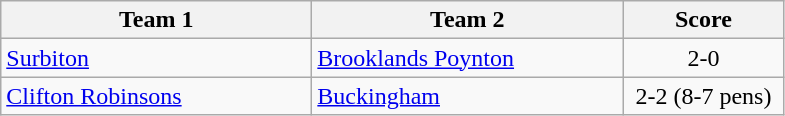<table class="wikitable" style="font-size: 100%">
<tr>
<th width=200>Team 1</th>
<th width=200>Team 2</th>
<th width=100>Score</th>
</tr>
<tr>
<td><a href='#'>Surbiton</a></td>
<td><a href='#'>Brooklands Poynton</a></td>
<td align=center>2-0</td>
</tr>
<tr>
<td><a href='#'>Clifton Robinsons</a></td>
<td><a href='#'>Buckingham</a></td>
<td align=center>2-2 (8-7 pens)</td>
</tr>
</table>
